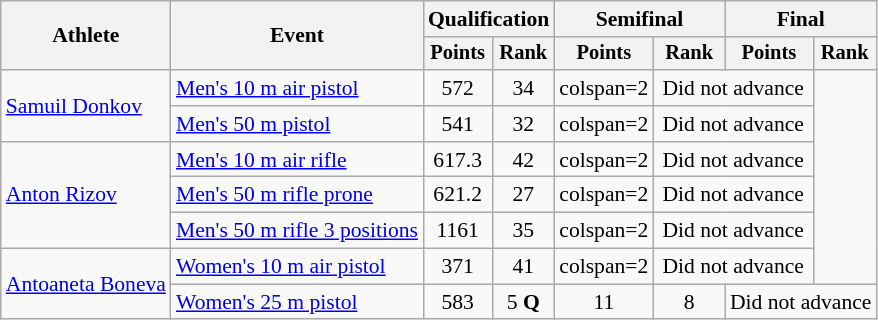<table class="wikitable" style="font-size:90%">
<tr>
<th rowspan="2">Athlete</th>
<th rowspan="2">Event</th>
<th colspan=2>Qualification</th>
<th colspan=2>Semifinal</th>
<th colspan=2>Final</th>
</tr>
<tr style="font-size:95%">
<th>Points</th>
<th>Rank</th>
<th>Points</th>
<th>Rank</th>
<th>Points</th>
<th>Rank</th>
</tr>
<tr align=center>
<td align=left rowspan=2><a href='#'>Samuil Donkov</a></td>
<td align=left><a href='#'>Men's 10 m air pistol</a></td>
<td>572</td>
<td>34</td>
<td>colspan=2 </td>
<td colspan=2>Did not advance</td>
</tr>
<tr align=center>
<td align=left><a href='#'>Men's 50 m pistol</a></td>
<td>541</td>
<td>32</td>
<td>colspan=2 </td>
<td colspan=2>Did not advance</td>
</tr>
<tr align=center>
<td align=left rowspan=3><a href='#'>Anton Rizov</a></td>
<td align=left><a href='#'>Men's 10 m air rifle</a></td>
<td>617.3</td>
<td>42</td>
<td>colspan=2 </td>
<td colspan=2>Did not advance</td>
</tr>
<tr align=center>
<td align=left><a href='#'>Men's 50 m rifle prone</a></td>
<td>621.2</td>
<td>27</td>
<td>colspan=2 </td>
<td colspan=2>Did not advance</td>
</tr>
<tr align="center">
<td align=left><a href='#'>Men's 50 m rifle 3 positions</a></td>
<td>1161</td>
<td>35</td>
<td>colspan=2 </td>
<td colspan="2">Did not advance</td>
</tr>
<tr align=center>
<td align=left rowspan=2><a href='#'>Antoaneta Boneva</a></td>
<td align=left><a href='#'>Women's 10 m air pistol</a></td>
<td>371</td>
<td>41</td>
<td>colspan=2 </td>
<td colspan=2>Did not advance</td>
</tr>
<tr align=center>
<td align=left><a href='#'>Women's 25 m pistol</a></td>
<td>583</td>
<td>5 <strong>Q</strong></td>
<td>11</td>
<td>8</td>
<td colspan=2>Did not advance</td>
</tr>
</table>
